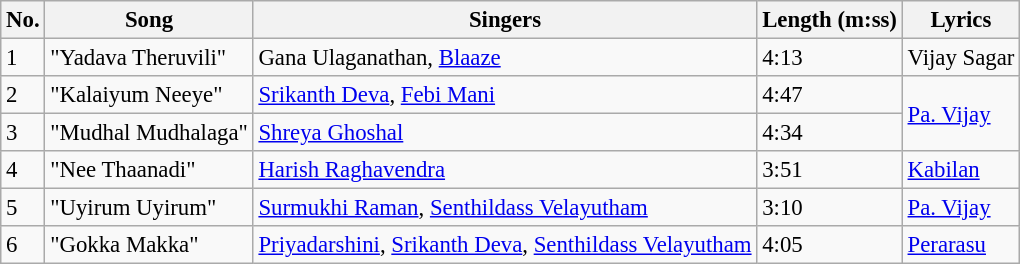<table class="wikitable" style="font-size:95%;">
<tr>
<th>No.</th>
<th>Song</th>
<th>Singers</th>
<th>Length (m:ss)</th>
<th>Lyrics</th>
</tr>
<tr>
<td>1</td>
<td>"Yadava Theruvili"</td>
<td>Gana Ulaganathan, <a href='#'>Blaaze</a></td>
<td>4:13</td>
<td>Vijay Sagar</td>
</tr>
<tr>
<td>2</td>
<td>"Kalaiyum Neeye"</td>
<td><a href='#'>Srikanth Deva</a>, <a href='#'>Febi Mani</a></td>
<td>4:47</td>
<td rowspan=2><a href='#'>Pa. Vijay</a></td>
</tr>
<tr>
<td>3</td>
<td>"Mudhal Mudhalaga"</td>
<td><a href='#'>Shreya Ghoshal</a></td>
<td>4:34</td>
</tr>
<tr>
<td>4</td>
<td>"Nee Thaanadi"</td>
<td><a href='#'>Harish Raghavendra</a></td>
<td>3:51</td>
<td><a href='#'>Kabilan</a></td>
</tr>
<tr>
<td>5</td>
<td>"Uyirum Uyirum"</td>
<td><a href='#'>Surmukhi Raman</a>, <a href='#'>Senthildass Velayutham</a></td>
<td>3:10</td>
<td><a href='#'>Pa. Vijay</a></td>
</tr>
<tr>
<td>6</td>
<td>"Gokka Makka"</td>
<td><a href='#'>Priyadarshini</a>, <a href='#'>Srikanth Deva</a>, <a href='#'>Senthildass Velayutham</a></td>
<td>4:05</td>
<td><a href='#'>Perarasu</a></td>
</tr>
</table>
